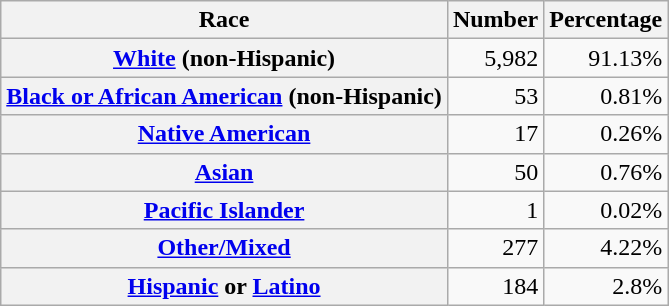<table class="wikitable" style="text-align:right">
<tr>
<th scope="col">Race</th>
<th scope="col">Number</th>
<th scope="col">Percentage</th>
</tr>
<tr>
<th scope="row"><a href='#'>White</a> (non-Hispanic)</th>
<td>5,982</td>
<td>91.13%</td>
</tr>
<tr>
<th scope="row"><a href='#'>Black or African American</a> (non-Hispanic)</th>
<td>53</td>
<td>0.81%</td>
</tr>
<tr>
<th scope="row"><a href='#'>Native American</a></th>
<td>17</td>
<td>0.26%</td>
</tr>
<tr>
<th scope="row"><a href='#'>Asian</a></th>
<td>50</td>
<td>0.76%</td>
</tr>
<tr>
<th scope="row"><a href='#'>Pacific Islander</a></th>
<td>1</td>
<td>0.02%</td>
</tr>
<tr>
<th scope="row"><a href='#'>Other/Mixed</a></th>
<td>277</td>
<td>4.22%</td>
</tr>
<tr>
<th scope="row"><a href='#'>Hispanic</a> or <a href='#'>Latino</a></th>
<td>184</td>
<td>2.8%</td>
</tr>
</table>
